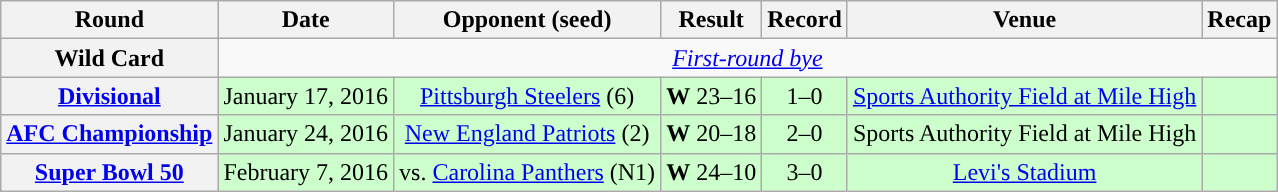<table class="wikitable" style="text-align:center">
<tr>
<th>Round</th>
<th>Date</th>
<th>Opponent (seed)</th>
<th>Result</th>
<th>Record</th>
<th>Venue</th>
<th>Recap</th>
</tr>
<tr>
<th>Wild Card</th>
<td colspan="6"><em><a href='#'>First-round bye</a></em></td>
</tr>
<tr style="background:#cfc">
<th><a href='#'>Divisional</a></th>
<td>January 17, 2016</td>
<td><a href='#'>Pittsburgh Steelers</a> (6)</td>
<td><strong>W</strong> 23–16</td>
<td>1–0</td>
<td><a href='#'>Sports Authority Field at Mile High</a></td>
<td></td>
</tr>
<tr style="background:#cfc">
<th><a href='#'>AFC Championship</a></th>
<td>January 24, 2016</td>
<td><a href='#'>New England Patriots</a> (2)</td>
<td><strong>W</strong> 20–18</td>
<td>2–0</td>
<td>Sports Authority Field at Mile High</td>
<td></td>
</tr>
<tr style="background:#cfc">
<th><a href='#'>Super Bowl 50</a></th>
<td>February 7, 2016</td>
<td>vs. <a href='#'>Carolina Panthers</a> (N1)</td>
<td><strong>W</strong> 24–10</td>
<td>3–0</td>
<td><a href='#'>Levi's Stadium</a></td>
<td></td>
</tr>
</table>
